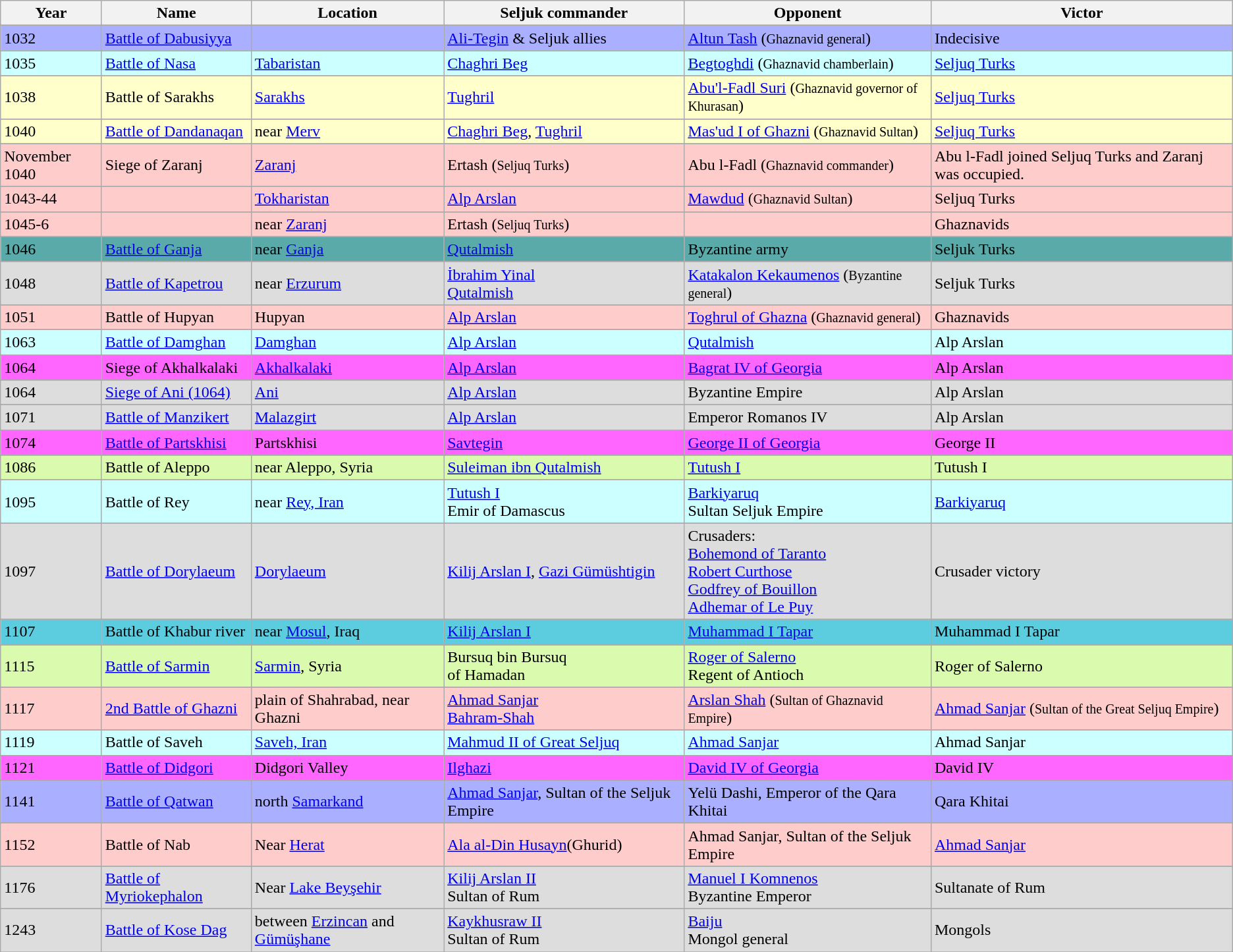<table class="sortable wikitable">
<tr>
<th>Year</th>
<th>Name</th>
<th>Location</th>
<th>Seljuk commander</th>
<th>Opponent</th>
<th>Victor</th>
</tr>
<tr>
</tr>
<tr - bgcolor=#AAAFFF>
<td>1032</td>
<td><a href='#'>Battle of Dabusiyya</a></td>
<td></td>
<td><a href='#'>Ali-Tegin</a> & Seljuk allies</td>
<td><a href='#'>Altun Tash</a> (<small>Ghaznavid general</small>)</td>
<td>Indecisive</td>
</tr>
<tr>
</tr>
<tr - bgcolor=#CCFFFF>
<td>1035</td>
<td><a href='#'>Battle of Nasa</a></td>
<td><a href='#'>Tabaristan</a></td>
<td><a href='#'>Chaghri Beg</a></td>
<td><a href='#'>Begtoghdi</a> (<small>Ghaznavid chamberlain</small>)</td>
<td><a href='#'>Seljuq Turks</a></td>
</tr>
<tr>
</tr>
<tr - bgcolor=#FFFFCC>
<td>1038</td>
<td>Battle of Sarakhs</td>
<td><a href='#'>Sarakhs</a></td>
<td><a href='#'>Tughril</a></td>
<td><a href='#'>Abu'l-Fadl Suri</a> (<small>Ghaznavid governor of Khurasan</small>)</td>
<td><a href='#'>Seljuq Turks</a></td>
</tr>
<tr>
</tr>
<tr - bgcolor=#FFFFCC>
<td>1040</td>
<td><a href='#'>Battle of Dandanaqan</a></td>
<td>near <a href='#'>Merv</a></td>
<td><a href='#'>Chaghri Beg</a>, <a href='#'>Tughril</a></td>
<td><a href='#'>Mas'ud I of Ghazni</a> (<small>Ghaznavid Sultan</small>)</td>
<td><a href='#'>Seljuq Turks</a></td>
</tr>
<tr>
</tr>
<tr - bgcolor=#FFCCCC>
<td>November 1040</td>
<td>Siege of Zaranj</td>
<td><a href='#'>Zaranj</a></td>
<td>Ertash (<small>Seljuq Turks</small>)</td>
<td>Abu l-Fadl (<small>Ghaznavid commander</small>)</td>
<td>Abu l-Fadl joined Seljuq Turks and Zaranj was occupied.</td>
</tr>
<tr>
</tr>
<tr - bgcolor=#FFCCCC>
<td>1043-44</td>
<td></td>
<td><a href='#'>Tokharistan</a></td>
<td><a href='#'>Alp Arslan</a></td>
<td><a href='#'>Mawdud</a> (<small>Ghaznavid Sultan</small>)</td>
<td>Seljuq Turks</td>
</tr>
<tr>
</tr>
<tr - bgcolor=#FFCCCC>
<td>1045-6</td>
<td></td>
<td>near <a href='#'>Zaranj</a></td>
<td>Ertash (<small>Seljuq Turks</small>)</td>
<td></td>
<td>Ghaznavids</td>
</tr>
<tr>
</tr>
<tr - bgcolor=#5AAAAA>
<td>1046</td>
<td><a href='#'>Battle of Ganja</a></td>
<td>near <a href='#'>Ganja</a></td>
<td><a href='#'>Qutalmish</a></td>
<td>Byzantine army</td>
<td>Seljuk Turks</td>
</tr>
<tr>
</tr>
<tr - bgcolor=#DDDDDD>
<td>1048</td>
<td><a href='#'>Battle of Kapetrou</a></td>
<td>near <a href='#'>Erzurum</a></td>
<td><a href='#'>İbrahim Yinal</a><br><a href='#'>Qutalmish</a></td>
<td><a href='#'>Katakalon Kekaumenos</a> (<small>Byzantine general</small>)</td>
<td>Seljuk Turks</td>
</tr>
<tr>
</tr>
<tr - bgcolor=#FFCCCC>
<td>1051</td>
<td>Battle of Hupyan</td>
<td>Hupyan</td>
<td><a href='#'>Alp Arslan</a></td>
<td><a href='#'>Toghrul of Ghazna</a> (<small>Ghaznavid general</small>)</td>
<td>Ghaznavids</td>
</tr>
<tr>
</tr>
<tr - bgcolor=#CCFFFF>
<td>1063</td>
<td><a href='#'>Battle of Damghan</a></td>
<td><a href='#'>Damghan</a></td>
<td><a href='#'>Alp Arslan</a></td>
<td><a href='#'>Qutalmish</a></td>
<td>Alp Arslan</td>
</tr>
<tr>
</tr>
<tr - bgcolor=#FF66FF>
<td>1064</td>
<td>Siege of Akhalkalaki</td>
<td><a href='#'>Akhalkalaki</a></td>
<td><a href='#'>Alp Arslan</a></td>
<td><a href='#'>Bagrat IV of Georgia</a></td>
<td>Alp Arslan</td>
</tr>
<tr>
</tr>
<tr - bgcolor=#DDDDDD>
<td>1064</td>
<td><a href='#'>Siege of Ani (1064)</a></td>
<td><a href='#'>Ani</a></td>
<td><a href='#'>Alp Arslan</a></td>
<td>Byzantine Empire</td>
<td>Alp Arslan</td>
</tr>
<tr>
</tr>
<tr - bgcolor=#DDDDDD>
<td>1071</td>
<td><a href='#'>Battle of Manzikert</a></td>
<td><a href='#'>Malazgirt</a></td>
<td><a href='#'>Alp Arslan</a></td>
<td>Emperor Romanos IV</td>
<td>Alp Arslan</td>
</tr>
<tr>
</tr>
<tr - bgcolor=#FF66FF>
<td>1074</td>
<td><a href='#'>Battle of Partskhisi</a></td>
<td>Partskhisi</td>
<td><a href='#'>Savtegin</a></td>
<td><a href='#'>George II of Georgia</a></td>
<td>George II</td>
</tr>
<tr>
</tr>
<tr - bgcolor=#DAFAAD>
<td>1086</td>
<td>Battle of Aleppo</td>
<td>near Aleppo, Syria</td>
<td><a href='#'>Suleiman ibn Qutalmish</a></td>
<td><a href='#'>Tutush I</a></td>
<td>Tutush I</td>
</tr>
<tr>
</tr>
<tr - bgcolor=#CCFFFF>
<td>1095</td>
<td>Battle of Rey</td>
<td>near <a href='#'>Rey, Iran</a></td>
<td><a href='#'>Tutush I</a><br>Emir of Damascus</td>
<td><a href='#'>Barkiyaruq</a><br>Sultan Seljuk Empire</td>
<td><a href='#'>Barkiyaruq</a></td>
</tr>
<tr>
</tr>
<tr - bgcolor=#DDDDDD>
<td>1097</td>
<td><a href='#'>Battle of Dorylaeum</a></td>
<td><a href='#'>Dorylaeum</a></td>
<td><a href='#'>Kilij Arslan I</a>, <a href='#'>Gazi Gümüshtigin</a></td>
<td>Crusaders:<br><a href='#'>Bohemond of Taranto</a><br><a href='#'>Robert Curthose</a><br> <a href='#'>Godfrey of Bouillon</a><br> <a href='#'>Adhemar of Le Puy</a></td>
<td>Crusader victory</td>
</tr>
<tr>
</tr>
<tr - bgcolor=#5CCDDF>
<td>1107</td>
<td>Battle of Khabur river</td>
<td>near <a href='#'>Mosul</a>, Iraq</td>
<td><a href='#'>Kilij Arslan I</a></td>
<td><a href='#'>Muhammad I Tapar</a></td>
<td>Muhammad I Tapar</td>
</tr>
<tr>
</tr>
<tr - bgcolor=#DAFAAD>
<td>1115</td>
<td><a href='#'>Battle of Sarmin</a></td>
<td><a href='#'>Sarmin</a>, Syria</td>
<td>Bursuq bin Bursuq<br>of Hamadan</td>
<td><a href='#'>Roger of Salerno</a><br>Regent of Antioch</td>
<td>Roger of Salerno</td>
</tr>
<tr>
</tr>
<tr - bgcolor=#FFCCCC>
<td>1117</td>
<td><a href='#'>2nd Battle of Ghazni</a></td>
<td>plain of Shahrabad, near Ghazni</td>
<td><a href='#'>Ahmad Sanjar</a><br><a href='#'>Bahram-Shah</a></td>
<td><a href='#'>Arslan Shah</a> (<small>Sultan of Ghaznavid Empire</small>)</td>
<td><a href='#'>Ahmad Sanjar</a> (<small>Sultan of the Great Seljuq Empire</small>)</td>
</tr>
<tr>
</tr>
<tr - bgcolor=#CCFFFF>
<td>1119</td>
<td>Battle of Saveh</td>
<td><a href='#'>Saveh, Iran</a></td>
<td><a href='#'>Mahmud II of Great Seljuq</a></td>
<td><a href='#'>Ahmad Sanjar</a></td>
<td>Ahmad Sanjar</td>
</tr>
<tr>
</tr>
<tr - bgcolor=#FF66FF>
<td>1121</td>
<td><a href='#'>Battle of Didgori</a></td>
<td>Didgori Valley</td>
<td><a href='#'>Ilghazi</a></td>
<td><a href='#'>David IV of Georgia</a></td>
<td>David IV</td>
</tr>
<tr>
</tr>
<tr - bgcolor=#AAAFFF>
<td>1141</td>
<td><a href='#'>Battle of Qatwan</a></td>
<td>north <a href='#'>Samarkand</a></td>
<td><a href='#'>Ahmad Sanjar</a>, Sultan of the Seljuk Empire</td>
<td>Yelü Dashi, Emperor of the Qara Khitai</td>
<td>Qara Khitai</td>
</tr>
<tr>
</tr>
<tr - bgcolor=#FFCCCC>
<td>1152</td>
<td>Battle of Nab</td>
<td>Near <a href='#'>Herat</a></td>
<td><a href='#'>Ala al-Din Husayn</a>(Ghurid)</td>
<td>Ahmad Sanjar, Sultan of the Seljuk Empire</td>
<td><a href='#'>Ahmad Sanjar</a> </td>
</tr>
<tr>
</tr>
<tr - bgcolor=#DDDDDD>
<td>1176</td>
<td><a href='#'>Battle of Myriokephalon</a></td>
<td>Near <a href='#'>Lake Beyşehir</a></td>
<td><a href='#'>Kilij Arslan II</a><br>Sultan of Rum</td>
<td><a href='#'>Manuel I Komnenos</a><br>Byzantine Emperor</td>
<td>Sultanate of Rum</td>
</tr>
<tr>
</tr>
<tr - bgcolor=#DDDDDD>
<td>1243</td>
<td><a href='#'>Battle of Kose Dag</a></td>
<td>between <a href='#'>Erzincan</a> and <a href='#'>Gümüşhane</a></td>
<td><a href='#'>Kaykhusraw II</a><br>Sultan of Rum</td>
<td><a href='#'>Baiju</a><br>Mongol general</td>
<td>Mongols</td>
</tr>
<tr>
</tr>
</table>
